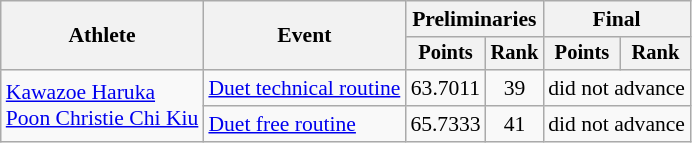<table class=wikitable style="font-size:90%">
<tr>
<th rowspan="2">Athlete</th>
<th rowspan="2">Event</th>
<th colspan="2">Preliminaries</th>
<th colspan="2">Final</th>
</tr>
<tr style="font-size:95%">
<th>Points</th>
<th>Rank</th>
<th>Points</th>
<th>Rank</th>
</tr>
<tr align=center>
<td align=left rowspan=2><a href='#'>Kawazoe Haruka</a><br><a href='#'>Poon Christie Chi Kiu</a></td>
<td align=left><a href='#'>Duet technical routine</a></td>
<td>63.7011</td>
<td>39</td>
<td colspan=2>did not advance</td>
</tr>
<tr align=center>
<td align=left><a href='#'>Duet free routine</a></td>
<td>65.7333</td>
<td>41</td>
<td colspan=2>did not advance</td>
</tr>
</table>
